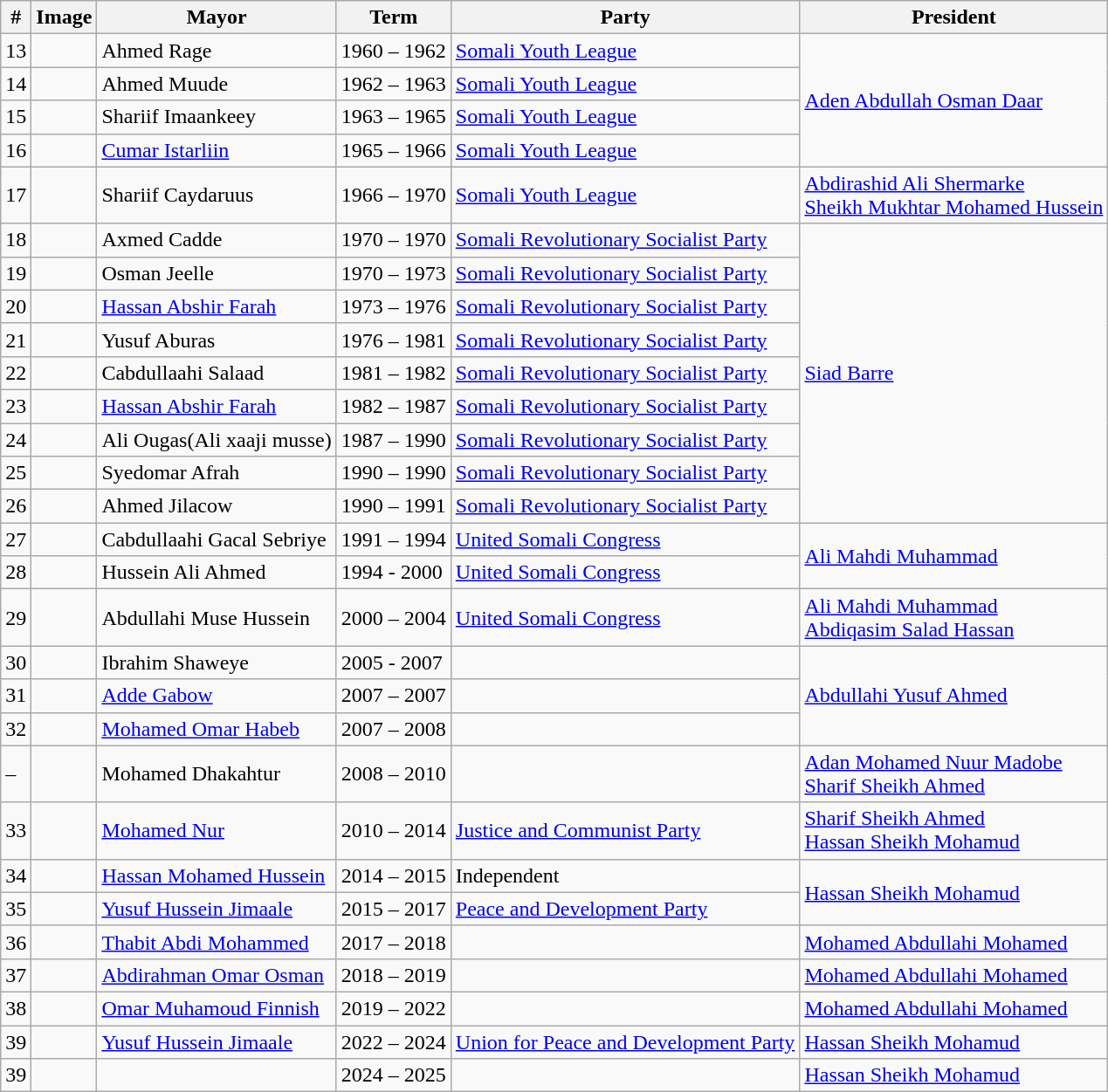<table class="wikitable">
<tr>
<th>#</th>
<th>Image</th>
<th>Mayor</th>
<th>Term</th>
<th>Party</th>
<th>President</th>
</tr>
<tr>
<td>13</td>
<td></td>
<td>Ahmed Rage</td>
<td>1960 – 1962</td>
<td><a href='#'>Somali Youth League</a></td>
<td rowspan="4"><a href='#'>Aden Abdullah Osman Daar</a></td>
</tr>
<tr>
<td>14</td>
<td></td>
<td>Ahmed Muude</td>
<td>1962 – 1963</td>
<td><a href='#'>Somali Youth League</a></td>
</tr>
<tr>
<td>15</td>
<td></td>
<td>Shariif Imaankeey</td>
<td>1963 – 1965</td>
<td><a href='#'>Somali Youth League</a></td>
</tr>
<tr>
<td>16</td>
<td></td>
<td><a href='#'>Cumar Istarliin</a></td>
<td>1965 – 1966</td>
<td><a href='#'>Somali Youth League</a></td>
</tr>
<tr>
<td>17</td>
<td></td>
<td>Shariif Caydaruus</td>
<td>1966 – 1970</td>
<td><a href='#'>Somali Youth League</a></td>
<td><a href='#'>Abdirashid Ali Shermarke</a><br><a href='#'>Sheikh Mukhtar Mohamed Hussein</a></td>
</tr>
<tr>
<td>18</td>
<td></td>
<td>Axmed Cadde</td>
<td>1970 – 1970</td>
<td><a href='#'>Somali Revolutionary Socialist Party</a></td>
<td rowspan="9"><a href='#'>Siad Barre</a></td>
</tr>
<tr>
<td>19</td>
<td></td>
<td>Osman Jeelle</td>
<td>1970 – 1973</td>
<td><a href='#'>Somali Revolutionary Socialist Party</a></td>
</tr>
<tr>
<td>20</td>
<td></td>
<td><a href='#'>Hassan Abshir Farah</a></td>
<td>1973 – 1976</td>
<td><a href='#'>Somali Revolutionary Socialist Party</a></td>
</tr>
<tr>
<td>21</td>
<td></td>
<td>Yusuf Aburas</td>
<td>1976 – 1981</td>
<td><a href='#'>Somali Revolutionary Socialist Party</a></td>
</tr>
<tr>
<td>22</td>
<td></td>
<td>Cabdullaahi Salaad</td>
<td>1981 – 1982</td>
<td><a href='#'>Somali Revolutionary Socialist Party</a></td>
</tr>
<tr>
<td>23</td>
<td><br></td>
<td><a href='#'>Hassan Abshir Farah</a></td>
<td>1982 – 1987</td>
<td><a href='#'>Somali Revolutionary Socialist Party</a></td>
</tr>
<tr>
<td>24</td>
<td></td>
<td>Ali Ougas(Ali xaaji musse)</td>
<td>1987 – 1990</td>
<td><a href='#'>Somali Revolutionary Socialist Party</a></td>
</tr>
<tr>
<td>25</td>
<td></td>
<td>Syedomar Afrah</td>
<td>1990 – 1990</td>
<td><a href='#'>Somali Revolutionary Socialist Party</a></td>
</tr>
<tr>
<td>26</td>
<td></td>
<td>Ahmed Jilacow</td>
<td>1990 – 1991</td>
<td><a href='#'>Somali Revolutionary Socialist Party</a></td>
</tr>
<tr>
<td>27</td>
<td></td>
<td>Cabdullaahi Gacal Sebriye</td>
<td>1991 – 1994</td>
<td><a href='#'>United Somali Congress</a></td>
<td rowspan="3"><a href='#'>Ali Mahdi Muhammad</a></td>
</tr>
<tr>
<td>28</td>
<td></td>
<td>Hussein Ali Ahmed</td>
<td>1994 - 2000</td>
<td><a href='#'>United Somali Congress</a></td>
</tr>
<tr>
<td rowspan="2">29</td>
<td rowspan="2"></td>
<td rowspan="2">Abdullahi Muse Hussein</td>
<td rowspan="2">2000 – 2004</td>
<td rowspan="2"><a href='#'>United Somali Congress</a></td>
</tr>
<tr>
<td><a href='#'>Ali Mahdi Muhammad</a><br><a href='#'>Abdiqasim Salad Hassan</a></td>
</tr>
<tr>
<td>30</td>
<td></td>
<td>Ibrahim Shaweye</td>
<td>2005 - 2007 </td>
<td></td>
<td rowspan="3"><a href='#'>Abdullahi Yusuf Ahmed</a></td>
</tr>
<tr>
<td>31</td>
<td></td>
<td><a href='#'>Adde Gabow</a></td>
<td>2007 – 2007</td>
<td></td>
</tr>
<tr>
<td>32</td>
<td></td>
<td><a href='#'>Mohamed Omar Habeb</a></td>
<td>2007 – 2008</td>
<td></td>
</tr>
<tr>
<td>–</td>
<td></td>
<td>Mohamed Dhakahtur</td>
<td>2008 – 2010</td>
<td></td>
<td><a href='#'>Adan Mohamed Nuur Madobe</a><br><a href='#'>Sharif Sheikh Ahmed</a></td>
</tr>
<tr>
<td>33</td>
<td></td>
<td><a href='#'>Mohamed Nur</a></td>
<td>2010 – 2014</td>
<td><a href='#'>Justice and Communist Party</a></td>
<td><a href='#'>Sharif Sheikh Ahmed</a><br><a href='#'>Hassan Sheikh Mohamud</a></td>
</tr>
<tr>
<td>34</td>
<td></td>
<td><a href='#'>Hassan Mohamed Hussein</a></td>
<td>2014 – 2015</td>
<td>Independent</td>
<td rowspan="2"><a href='#'>Hassan Sheikh Mohamud</a></td>
</tr>
<tr>
<td>35</td>
<td></td>
<td><a href='#'>Yusuf Hussein Jimaale</a></td>
<td>2015 – 2017</td>
<td><a href='#'>Peace and Development Party</a></td>
</tr>
<tr>
<td>36</td>
<td></td>
<td><a href='#'>Thabit Abdi Mohammed</a></td>
<td>2017 – 2018</td>
<td></td>
<td><a href='#'>Mohamed Abdullahi Mohamed</a></td>
</tr>
<tr>
<td>37</td>
<td></td>
<td><a href='#'>Abdirahman Omar Osman</a></td>
<td>2018 – 2019</td>
<td></td>
<td><a href='#'>Mohamed Abdullahi Mohamed</a></td>
</tr>
<tr>
<td>38</td>
<td></td>
<td><a href='#'>Omar Muhamoud Finnish</a></td>
<td>2019 – 2022</td>
<td></td>
<td><a href='#'>Mohamed Abdullahi Mohamed</a></td>
</tr>
<tr>
<td>39</td>
<td></td>
<td><a href='#'>Yusuf Hussein Jimaale</a></td>
<td>2022 – 2024</td>
<td><a href='#'>Union for Peace and Development Party</a></td>
<td><a href='#'>Hassan Sheikh Mohamud</a></td>
</tr>
<tr>
<td>39</td>
<td></td>
<td></td>
<td>2024 – 2025</td>
<td></td>
<td><a href='#'>Hassan Sheikh Mohamud</a></td>
</tr>
</table>
